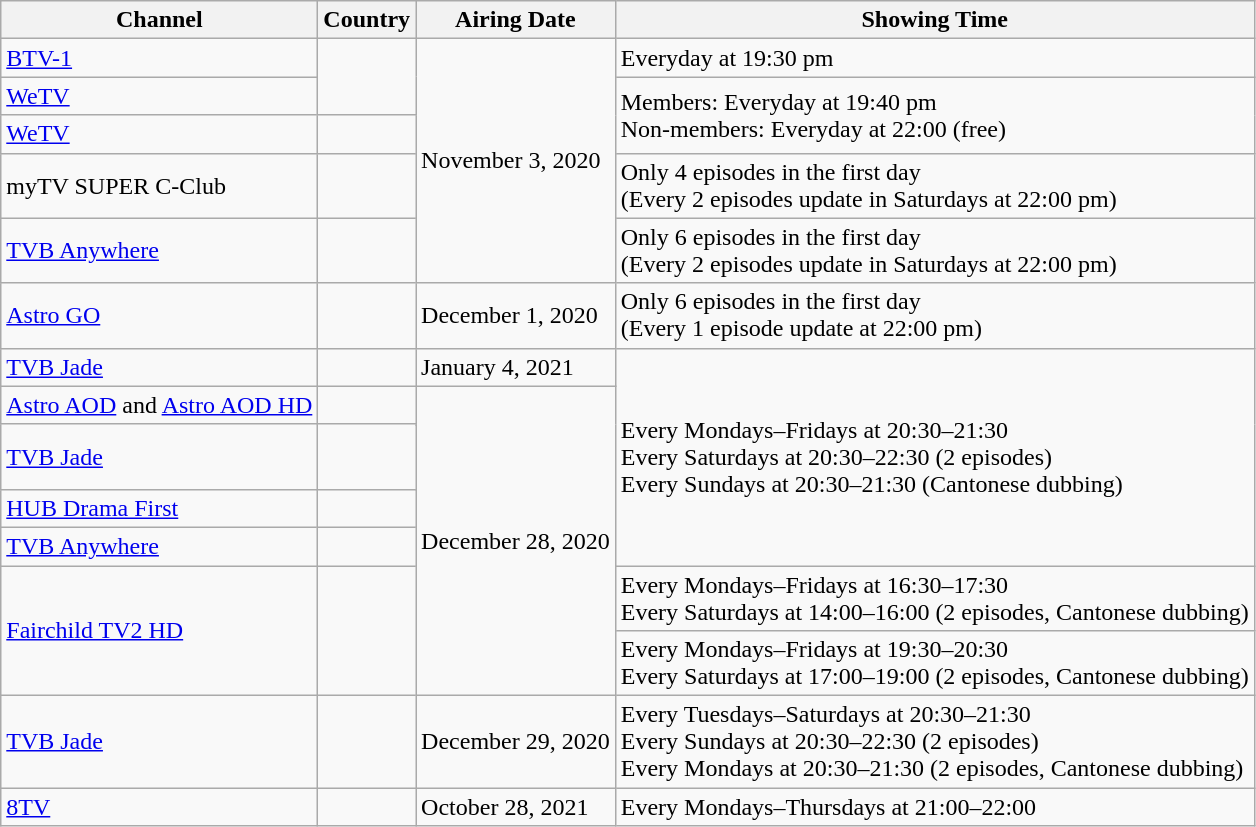<table class="wikitable">
<tr>
<th>Channel</th>
<th>Country</th>
<th>Airing Date</th>
<th>Showing Time</th>
</tr>
<tr>
<td><a href='#'>BTV-1</a></td>
<td rowspan="2"></td>
<td rowspan="5">November 3, 2020</td>
<td>Everyday at 19:30 pm</td>
</tr>
<tr>
<td><a href='#'>WeTV</a></td>
<td rowspan="2">Members: Everyday at 19:40 pm<br>Non-members: Everyday at 22:00 (free)</td>
</tr>
<tr>
<td><a href='#'>WeTV</a></td>
<td></td>
</tr>
<tr>
<td>myTV SUPER C-Club</td>
<td></td>
<td>Only 4 episodes in the first day<br>(Every 2 episodes update in Saturdays at 22:00 pm)</td>
</tr>
<tr>
<td><a href='#'>TVB Anywhere</a></td>
<td></td>
<td>Only 6 episodes in the first day<br>(Every 2 episodes update in Saturdays at 22:00 pm)</td>
</tr>
<tr>
<td><a href='#'>Astro GO</a></td>
<td><br></td>
<td>December 1, 2020</td>
<td>Only 6 episodes in the first day<br>(Every 1 episode update at 22:00 pm)</td>
</tr>
<tr>
<td><a href='#'>TVB Jade</a></td>
<td></td>
<td>January 4, 2021</td>
<td rowspan="7">Every Mondays–Fridays at 20:30–21:30<br>Every Saturdays at 20:30–22:30 (2 episodes)<br>Every Sundays at 20:30–21:30 (Cantonese dubbing)</td>
</tr>
<tr>
<td><a href='#'>Astro AOD</a> and <a href='#'>Astro AOD HD</a></td>
<td rowspan="2"></td>
<td rowspan="8">December 28, 2020</td>
</tr>
<tr>
<td rowspan="3"><a href='#'>TVB Jade</a></td>
</tr>
<tr>
<td><br><br></td>
</tr>
<tr>
<td rowspan="2"></td>
</tr>
<tr>
<td><a href='#'>HUB Drama First</a></td>
</tr>
<tr>
<td><a href='#'>TVB Anywhere</a></td>
<td></td>
</tr>
<tr>
<td rowspan="2"><a href='#'>Fairchild TV2 HD</a></td>
<td rowspan="2"></td>
<td>Every Mondays–Fridays at 16:30–17:30<br>Every Saturdays at 14:00–16:00 (2 episodes, Cantonese dubbing)</td>
</tr>
<tr>
<td>Every Mondays–Fridays at 19:30–20:30<br>Every Saturdays at 17:00–19:00 (2 episodes, Cantonese dubbing)</td>
</tr>
<tr>
<td><a href='#'>TVB Jade</a></td>
<td></td>
<td>December 29, 2020</td>
<td>Every Tuesdays–Saturdays at 20:30–21:30<br>Every Sundays at 20:30–22:30 (2 episodes)<br>Every Mondays at 20:30–21:30 (2 episodes, Cantonese dubbing)</td>
</tr>
<tr>
<td><a href='#'>8TV</a></td>
<td></td>
<td>October 28, 2021</td>
<td>Every Mondays–Thursdays at 21:00–22:00</td>
</tr>
</table>
